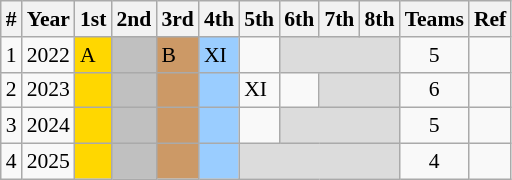<table class="wikitable sortable" style="text-align:left; font-size:90%">
<tr>
<th>#</th>
<th>Year</th>
<th>1st</th>
<th>2nd</th>
<th>3rd</th>
<th>4th</th>
<th>5th</th>
<th>6th</th>
<th>7th</th>
<th>8th</th>
<th>Teams</th>
<th>Ref</th>
</tr>
<tr>
<td align=center>1</td>
<td align=center>2022</td>
<td bgcolor=gold> A</td>
<td bgcolor=silver></td>
<td bgcolor=cc9966> B</td>
<td bgcolor=9acdff> XI</td>
<td></td>
<td colspan=3 bgcolor=#DCDCDC></td>
<td align=center>5</td>
<td align=center></td>
</tr>
<tr>
<td align=center>2</td>
<td align=center>2023</td>
<td bgcolor=gold></td>
<td bgcolor=silver></td>
<td bgcolor=cc9966></td>
<td bgcolor=9acdff></td>
<td> XI</td>
<td></td>
<td colspan=2 bgcolor=#DCDCDC></td>
<td align=center>6</td>
<td align=center></td>
</tr>
<tr>
<td align=center>3</td>
<td align=center>2024</td>
<td bgcolor=gold></td>
<td bgcolor=silver></td>
<td bgcolor=cc9966></td>
<td bgcolor=9acdff></td>
<td></td>
<td colspan=3 bgcolor=#DCDCDC></td>
<td align=center>5</td>
<td align=center></td>
</tr>
<tr>
<td align=center>4</td>
<td align=center>2025</td>
<td bgcolor=gold></td>
<td bgcolor=silver></td>
<td bgcolor=cc9966></td>
<td bgcolor=9acdff></td>
<td colspan=4 bgcolor=#DCDCDC></td>
<td align=center>4</td>
<td align=center></td>
</tr>
</table>
